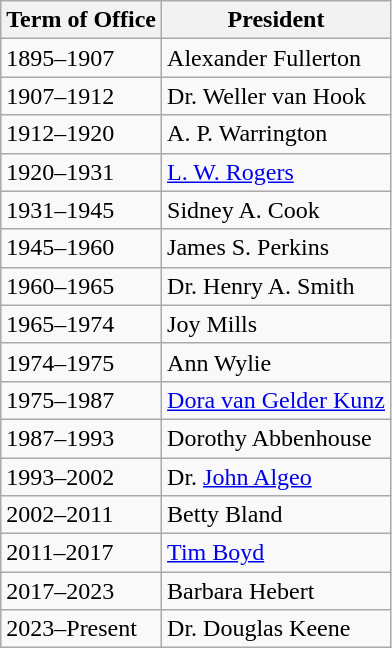<table class="wikitable">
<tr>
<th>Term of Office</th>
<th>President</th>
</tr>
<tr>
<td>1895–1907</td>
<td>Alexander Fullerton</td>
</tr>
<tr>
<td>1907–1912</td>
<td>Dr. Weller van Hook</td>
</tr>
<tr>
<td>1912–1920</td>
<td>A. P. Warrington</td>
</tr>
<tr>
<td>1920–1931</td>
<td><a href='#'>L. W. Rogers</a></td>
</tr>
<tr>
<td>1931–1945</td>
<td>Sidney A. Cook</td>
</tr>
<tr>
<td>1945–1960</td>
<td>James S. Perkins</td>
</tr>
<tr>
<td>1960–1965</td>
<td>Dr. Henry A. Smith</td>
</tr>
<tr>
<td>1965–1974</td>
<td>Joy Mills</td>
</tr>
<tr>
<td>1974–1975</td>
<td>Ann Wylie</td>
</tr>
<tr>
<td>1975–1987</td>
<td><a href='#'>Dora van Gelder Kunz</a></td>
</tr>
<tr>
<td>1987–1993</td>
<td>Dorothy Abbenhouse</td>
</tr>
<tr>
<td>1993–2002</td>
<td>Dr. <a href='#'>John Algeo</a></td>
</tr>
<tr>
<td>2002–2011</td>
<td>Betty Bland</td>
</tr>
<tr>
<td>2011–2017</td>
<td><a href='#'>Tim Boyd</a></td>
</tr>
<tr>
<td>2017–2023</td>
<td>Barbara Hebert</td>
</tr>
<tr>
<td>2023–Present</td>
<td>Dr. Douglas Keene</td>
</tr>
</table>
